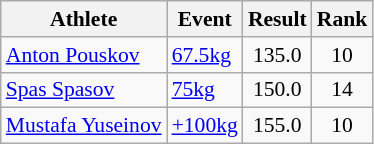<table class=wikitable style="font-size:90%">
<tr>
<th>Athlete</th>
<th>Event</th>
<th>Result</th>
<th>Rank</th>
</tr>
<tr>
<td><a href='#'>Anton Pouskov</a></td>
<td><a href='#'>67.5kg</a></td>
<td style="text-align:center;">135.0</td>
<td style="text-align:center;">10</td>
</tr>
<tr>
<td><a href='#'>Spas Spasov</a></td>
<td><a href='#'>75kg</a></td>
<td style="text-align:center;">150.0</td>
<td style="text-align:center;">14</td>
</tr>
<tr>
<td><a href='#'>Mustafa Yuseinov</a></td>
<td><a href='#'>+100kg</a></td>
<td style="text-align:center;">155.0</td>
<td style="text-align:center;">10</td>
</tr>
</table>
